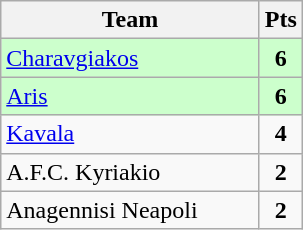<table class="wikitable" style="text-align: center;">
<tr>
<th width=165>Team</th>
<th width=20>Pts</th>
</tr>
<tr bgcolor="#ccffcc">
<td align=left><a href='#'>Charavgiakos</a></td>
<td><strong>6</strong></td>
</tr>
<tr bgcolor="#ccffcc">
<td align=left><a href='#'>Aris</a></td>
<td><strong>6</strong></td>
</tr>
<tr>
<td align=left><a href='#'>Kavala</a></td>
<td><strong>4</strong></td>
</tr>
<tr>
<td align=left>A.F.C. Kyriakio</td>
<td><strong>2</strong></td>
</tr>
<tr>
<td align=left>Anagennisi Neapoli</td>
<td><strong>2</strong></td>
</tr>
</table>
